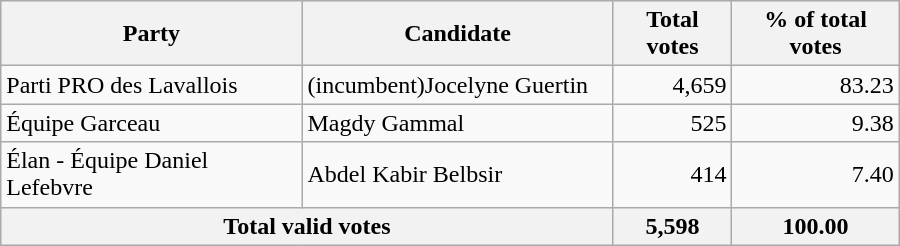<table style="width:600px;" class="wikitable">
<tr style="background-color:#E9E9E9">
<th colspan="2" style="width: 200px">Party</th>
<th colspan="1" style="width: 200px">Candidate</th>
<th align="right">Total votes</th>
<th align="right">% of total votes</th>
</tr>
<tr>
<td colspan="2" align="left">Parti PRO des Lavallois</td>
<td align="left">(incumbent)Jocelyne Guertin</td>
<td align="right">4,659</td>
<td align="right">83.23</td>
</tr>
<tr>
<td colspan="2" align="left">Équipe Garceau</td>
<td align="left">Magdy Gammal</td>
<td align="right">525</td>
<td align="right">9.38</td>
</tr>
<tr>
<td colspan="2" align="left">Élan - Équipe Daniel Lefebvre</td>
<td align="left">Abdel Kabir Belbsir</td>
<td align="right">414</td>
<td align="right">7.40</td>
</tr>
<tr bgcolor="#EEEEEE">
<th colspan="3"  align="left">Total valid votes</th>
<th align="right">5,598</th>
<th align="right">100.00</th>
</tr>
</table>
